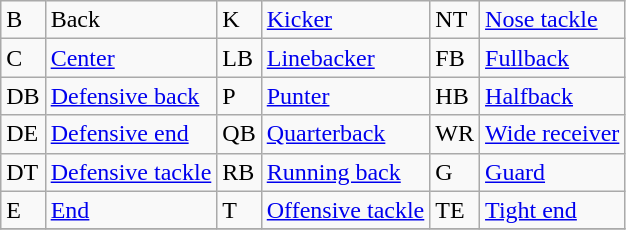<table class="wikitable">
<tr>
<td>B</td>
<td>Back</td>
<td>K</td>
<td><a href='#'>Kicker</a></td>
<td>NT</td>
<td><a href='#'>Nose tackle</a></td>
</tr>
<tr>
<td>C</td>
<td><a href='#'>Center</a></td>
<td>LB</td>
<td><a href='#'>Linebacker</a></td>
<td>FB</td>
<td><a href='#'>Fullback</a></td>
</tr>
<tr>
<td>DB</td>
<td><a href='#'>Defensive back</a></td>
<td>P</td>
<td><a href='#'>Punter</a></td>
<td>HB</td>
<td><a href='#'>Halfback</a></td>
</tr>
<tr>
<td>DE</td>
<td><a href='#'>Defensive end</a></td>
<td>QB</td>
<td><a href='#'>Quarterback</a></td>
<td>WR</td>
<td><a href='#'>Wide receiver</a></td>
</tr>
<tr>
<td>DT</td>
<td><a href='#'>Defensive tackle</a></td>
<td>RB</td>
<td><a href='#'>Running back</a></td>
<td>G</td>
<td><a href='#'>Guard</a></td>
</tr>
<tr>
<td>E</td>
<td><a href='#'>End</a></td>
<td>T</td>
<td><a href='#'>Offensive tackle</a></td>
<td>TE</td>
<td><a href='#'>Tight end</a></td>
</tr>
<tr>
</tr>
</table>
